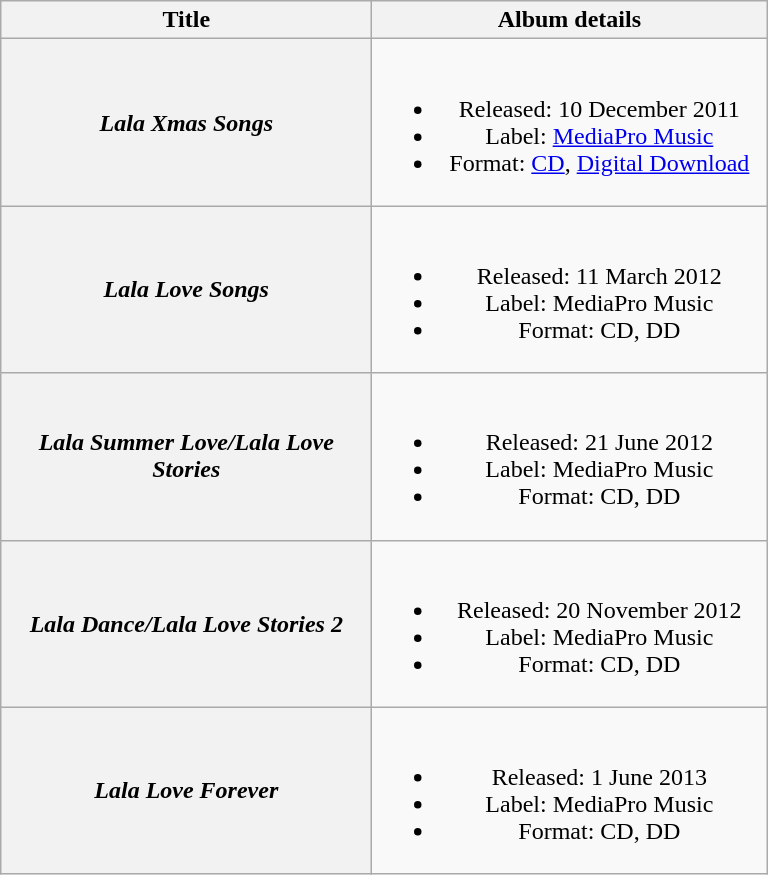<table class="wikitable plainrowheaders" style="text-align:center;" border="1">
<tr>
<th style="width:15em;">Title</th>
<th style="width:16em;">Album details</th>
</tr>
<tr>
<th scope="row"><em>Lala Xmas Songs</em></th>
<td><br><ul><li>Released: 10 December 2011</li><li>Label: <a href='#'>MediaPro Music</a></li><li>Format: <a href='#'>CD</a>, <a href='#'>Digital Download</a></li></ul></td>
</tr>
<tr>
<th scope="row"><em>Lala Love Songs</em></th>
<td><br><ul><li>Released: 11 March 2012</li><li>Label: MediaPro Music</li><li>Format: CD, DD</li></ul></td>
</tr>
<tr>
<th scope="row"><em>Lala Summer Love/Lala Love Stories</em></th>
<td><br><ul><li>Released: 21 June 2012</li><li>Label: MediaPro Music</li><li>Format: CD, DD</li></ul></td>
</tr>
<tr>
<th scope="row"><em>Lala Dance/Lala Love Stories 2</em></th>
<td><br><ul><li>Released: 20 November 2012</li><li>Label: MediaPro Music</li><li>Format: CD, DD</li></ul></td>
</tr>
<tr>
<th scope="row"><em>Lala Love Forever</em></th>
<td><br><ul><li>Released: 1 June 2013</li><li>Label: MediaPro Music</li><li>Format: CD, DD</li></ul></td>
</tr>
</table>
